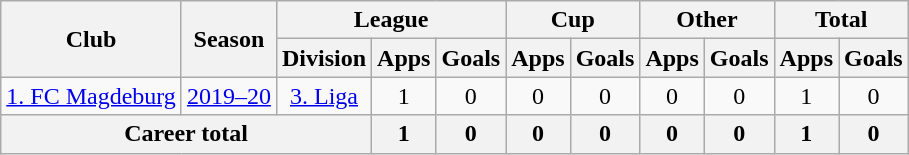<table class="wikitable" style="text-align: center">
<tr>
<th rowspan="2">Club</th>
<th rowspan="2">Season</th>
<th colspan="3">League</th>
<th colspan="2">Cup</th>
<th colspan="2">Other</th>
<th colspan="2">Total</th>
</tr>
<tr>
<th>Division</th>
<th>Apps</th>
<th>Goals</th>
<th>Apps</th>
<th>Goals</th>
<th>Apps</th>
<th>Goals</th>
<th>Apps</th>
<th>Goals</th>
</tr>
<tr>
<td><a href='#'>1. FC Magdeburg</a></td>
<td><a href='#'>2019–20</a></td>
<td><a href='#'>3. Liga</a></td>
<td>1</td>
<td>0</td>
<td>0</td>
<td>0</td>
<td>0</td>
<td>0</td>
<td>1</td>
<td>0</td>
</tr>
<tr>
<th colspan=3>Career total</th>
<th>1</th>
<th>0</th>
<th>0</th>
<th>0</th>
<th>0</th>
<th>0</th>
<th>1</th>
<th>0</th>
</tr>
</table>
